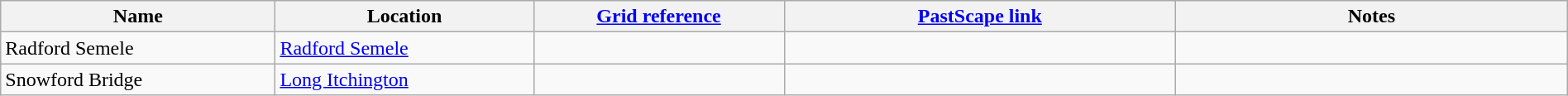<table class="wikitable sortable" border="1" style="width: 100%">
<tr>
<th scope="col">Name</th>
<th scope="col">Location</th>
<th scope="col"><a href='#'>Grid reference</a></th>
<th scope="col" class="unsortable" width="25%"><a href='#'>PastScape link</a></th>
<th scope="col" class="unsortable" width="25%">Notes</th>
</tr>
<tr>
<td>Radford Semele</td>
<td><a href='#'>Radford Semele</a></td>
<td></td>
<td></td>
<td></td>
</tr>
<tr>
<td>Snowford Bridge</td>
<td><a href='#'>Long Itchington</a></td>
<td></td>
<td></td>
<td></td>
</tr>
</table>
